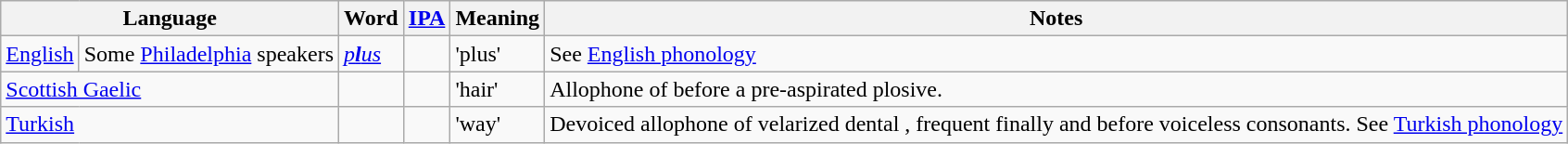<table class="wikitable" style="clear: both;">
<tr>
<th colspan="2">Language</th>
<th>Word</th>
<th><a href='#'>IPA</a></th>
<th>Meaning</th>
<th>Notes</th>
</tr>
<tr>
<td rowspan="1"><a href='#'>English</a></td>
<td>Some <a href='#'>Philadelphia</a> speakers</td>
<td><a href='#'><em>p<strong>l</strong>us</em></a></td>
<td></td>
<td>'plus'</td>
<td>See <a href='#'>English phonology</a></td>
</tr>
<tr>
<td colspan=2><a href='#'>Scottish Gaelic</a></td>
<td></td>
<td></td>
<td>'hair'</td>
<td>Allophone of  before a pre-aspirated plosive.</td>
</tr>
<tr>
<td colspan=2><a href='#'>Turkish</a></td>
<td></td>
<td></td>
<td>'way'</td>
<td>Devoiced allophone of velarized dental , frequent finally and before voiceless consonants. See <a href='#'>Turkish phonology</a></td>
</tr>
</table>
